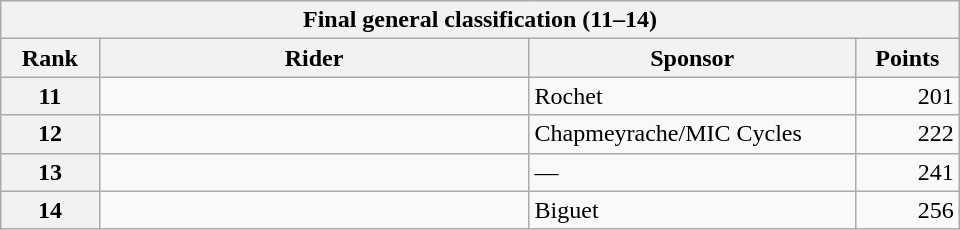<table class="collapsible collapsed wikitable noprint" style="width:40em;margin-top:-1px;">
<tr>
<th scope="col" colspan="4">Final general classification (11–14)</th>
</tr>
<tr>
<th width=40>Rank</th>
<th width=200>Rider</th>
<th width=150>Sponsor</th>
<th width=40>Points</th>
</tr>
<tr>
<th scope="col">11</th>
<td></td>
<td>Rochet</td>
<td style="text-align:right;">201</td>
</tr>
<tr>
<th scope="col">12</th>
<td></td>
<td>Chapmeyrache/MIC Cycles</td>
<td style="text-align:right;">222</td>
</tr>
<tr>
<th scope="col">13</th>
<td></td>
<td>—</td>
<td style="text-align:right;">241</td>
</tr>
<tr>
<th scope="col">14</th>
<td></td>
<td>Biguet</td>
<td style="text-align:right;">256</td>
</tr>
</table>
